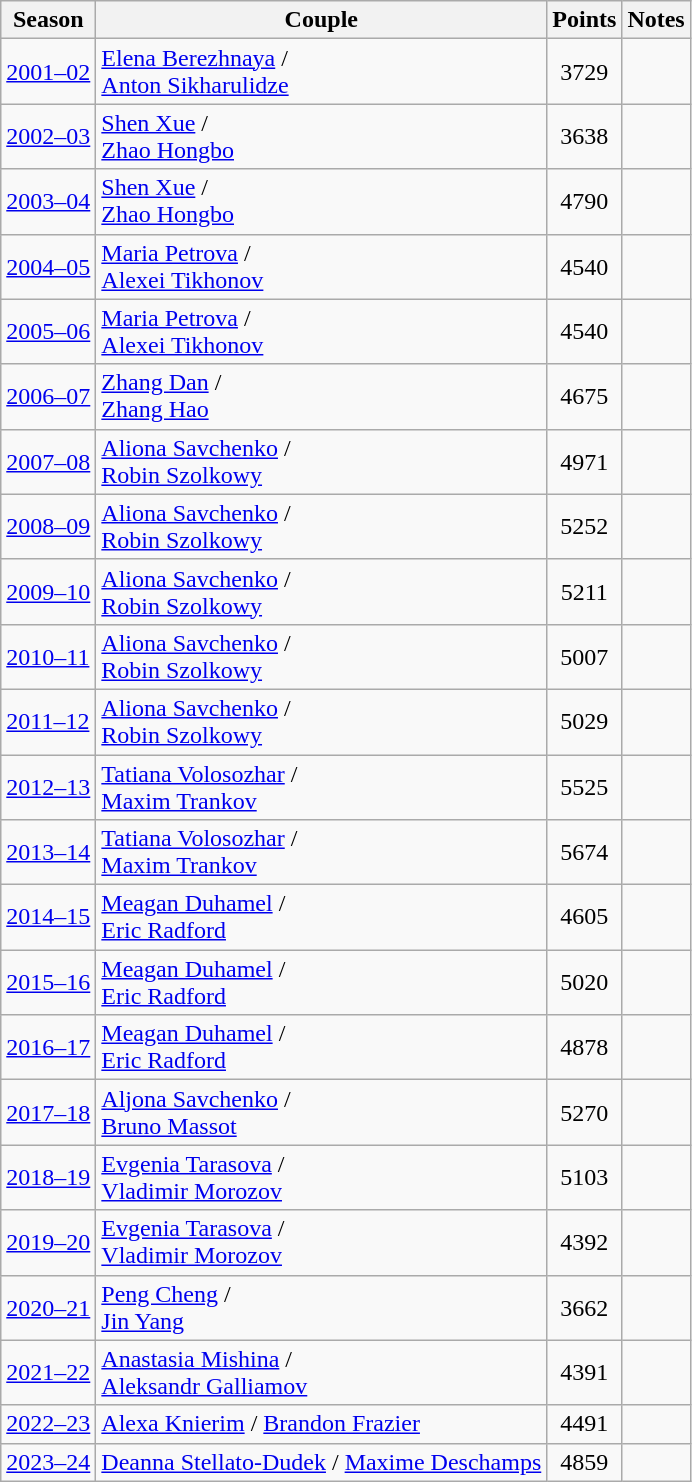<table class="wikitable sortable">
<tr>
<th>Season</th>
<th>Couple</th>
<th>Points</th>
<th>Notes</th>
</tr>
<tr>
<td><a href='#'>2001–02</a></td>
<td> <a href='#'>Elena Berezhnaya</a> /<br> <a href='#'>Anton Sikharulidze</a></td>
<td style="text-align: center;">3729</td>
<td></td>
</tr>
<tr>
<td><a href='#'>2002–03</a></td>
<td> <a href='#'>Shen Xue</a> /<br> <a href='#'>Zhao Hongbo</a></td>
<td style="text-align: center;">3638</td>
<td></td>
</tr>
<tr>
<td><a href='#'>2003–04</a></td>
<td> <a href='#'>Shen Xue</a> /<br> <a href='#'>Zhao Hongbo</a></td>
<td style="text-align: center;">4790</td>
<td></td>
</tr>
<tr>
<td><a href='#'>2004–05</a></td>
<td> <a href='#'>Maria Petrova</a> /<br> <a href='#'>Alexei Tikhonov</a></td>
<td style="text-align: center;">4540</td>
<td></td>
</tr>
<tr>
<td><a href='#'>2005–06</a></td>
<td> <a href='#'>Maria Petrova</a> /<br> <a href='#'>Alexei Tikhonov</a></td>
<td style="text-align: center;">4540</td>
<td></td>
</tr>
<tr>
<td><a href='#'>2006–07</a></td>
<td> <a href='#'>Zhang Dan</a> /<br> <a href='#'>Zhang Hao</a></td>
<td style="text-align: center;">4675</td>
<td></td>
</tr>
<tr>
<td><a href='#'>2007–08</a></td>
<td> <a href='#'>Aliona Savchenko</a> /<br> <a href='#'>Robin Szolkowy</a></td>
<td style="text-align: center;">4971</td>
<td></td>
</tr>
<tr>
<td><a href='#'>2008–09</a></td>
<td> <a href='#'>Aliona Savchenko</a> /<br> <a href='#'>Robin Szolkowy</a></td>
<td style="text-align: center;">5252</td>
<td></td>
</tr>
<tr>
<td><a href='#'>2009–10</a></td>
<td> <a href='#'>Aliona Savchenko</a> /<br> <a href='#'>Robin Szolkowy</a></td>
<td style="text-align: center;">5211</td>
<td></td>
</tr>
<tr>
<td><a href='#'>2010–11</a></td>
<td> <a href='#'>Aliona Savchenko</a> /<br> <a href='#'>Robin Szolkowy</a></td>
<td style="text-align: center;">5007</td>
<td></td>
</tr>
<tr>
<td><a href='#'>2011–12</a></td>
<td> <a href='#'>Aliona Savchenko</a> /<br> <a href='#'>Robin Szolkowy</a></td>
<td style="text-align: center;">5029</td>
<td></td>
</tr>
<tr>
<td><a href='#'>2012–13</a></td>
<td> <a href='#'>Tatiana Volosozhar</a> /<br> <a href='#'>Maxim Trankov</a></td>
<td style="text-align: center;">5525</td>
<td></td>
</tr>
<tr>
<td><a href='#'>2013–14</a></td>
<td> <a href='#'>Tatiana Volosozhar</a> /<br> <a href='#'>Maxim Trankov</a></td>
<td style="text-align: center;">5674</td>
<td></td>
</tr>
<tr>
<td><a href='#'>2014–15</a></td>
<td> <a href='#'>Meagan Duhamel</a> /<br> <a href='#'>Eric Radford</a></td>
<td style="text-align: center;">4605</td>
<td></td>
</tr>
<tr>
<td><a href='#'>2015–16</a></td>
<td> <a href='#'>Meagan Duhamel</a> /<br> <a href='#'>Eric Radford</a></td>
<td style="text-align: center;">5020</td>
<td></td>
</tr>
<tr>
<td><a href='#'>2016–17</a></td>
<td> <a href='#'>Meagan Duhamel</a> /<br> <a href='#'>Eric Radford</a></td>
<td style="text-align: center;">4878</td>
<td></td>
</tr>
<tr>
<td><a href='#'>2017–18</a></td>
<td> <a href='#'>Aljona Savchenko</a> /<br> <a href='#'>Bruno Massot</a></td>
<td style="text-align: center;">5270</td>
<td></td>
</tr>
<tr>
<td><a href='#'>2018–19</a></td>
<td> <a href='#'>Evgenia Tarasova</a> /<br> <a href='#'>Vladimir Morozov</a></td>
<td style="text-align: center;">5103</td>
<td></td>
</tr>
<tr>
<td><a href='#'>2019–20</a></td>
<td> <a href='#'>Evgenia Tarasova</a> /<br> <a href='#'>Vladimir Morozov</a></td>
<td style="text-align: center;">4392</td>
<td></td>
</tr>
<tr>
<td><a href='#'>2020–21</a></td>
<td> <a href='#'>Peng Cheng</a> /<br> <a href='#'>Jin Yang</a></td>
<td style="text-align: center;">3662</td>
<td></td>
</tr>
<tr>
<td><a href='#'>2021–22</a></td>
<td> <a href='#'>Anastasia Mishina</a> /<br><a href='#'>Aleksandr Galliamov</a></td>
<td style="text-align: center;">4391</td>
<td></td>
</tr>
<tr>
<td><a href='#'>2022–23</a></td>
<td> <a href='#'>Alexa Knierim</a> / <a href='#'>Brandon Frazier</a></td>
<td style="text-align: center;">4491</td>
<td></td>
</tr>
<tr>
<td><a href='#'>2023–24</a></td>
<td> <a href='#'>Deanna Stellato-Dudek</a> / <a href='#'>Maxime Deschamps</a></td>
<td style="text-align: center;">4859</td>
<td></td>
</tr>
</table>
